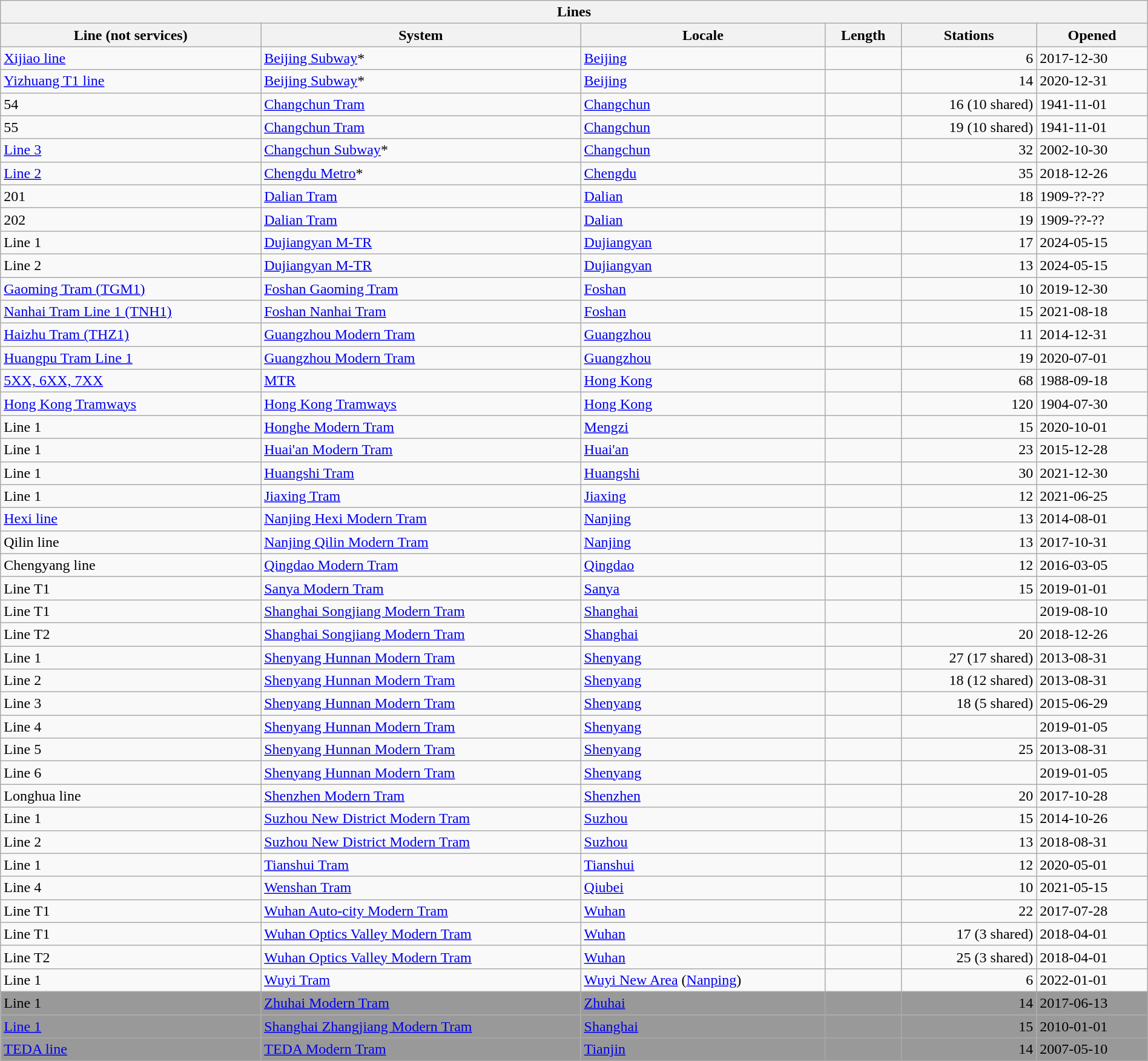<table class="wikitable sortable collapsible" style="width:100%">
<tr>
<th colspan="8">Lines</th>
</tr>
<tr>
<th scope="col">Line (not services)</th>
<th scope="col">System</th>
<th scope="col">Locale</th>
<th scope="col">Length</th>
<th scope="col">Stations</th>
<th scope="col">Opened</th>
</tr>
<tr>
<td><a href='#'>Xijiao line</a></td>
<td><a href='#'>Beijing Subway</a>*</td>
<td><a href='#'>Beijing</a></td>
<td style="text-align:left"></td>
<td style="text-align:right">6</td>
<td style="text-align:left">2017-12-30</td>
</tr>
<tr>
<td><a href='#'>Yizhuang T1 line</a></td>
<td><a href='#'>Beijing Subway</a>*</td>
<td><a href='#'>Beijing</a></td>
<td style="text-align:left"></td>
<td style="text-align:right">14</td>
<td style="text-align:left">2020-12-31</td>
</tr>
<tr>
<td>54</td>
<td><a href='#'>Changchun Tram</a></td>
<td><a href='#'>Changchun</a></td>
<td style="text-align:left"></td>
<td style="text-align:right">16 (10 shared)</td>
<td style="text-align:left">1941-11-01</td>
</tr>
<tr>
<td>55</td>
<td><a href='#'>Changchun Tram</a></td>
<td><a href='#'>Changchun</a></td>
<td style="text-align:left"></td>
<td style="text-align:right">19 (10 shared)</td>
<td style="text-align:left">1941-11-01</td>
</tr>
<tr>
<td><a href='#'>Line 3</a></td>
<td><a href='#'>Changchun Subway</a>*</td>
<td><a href='#'>Changchun</a></td>
<td style="text-align:left"></td>
<td style="text-align:right">32</td>
<td style="text-align:left">2002-10-30</td>
</tr>
<tr>
<td><a href='#'>Line 2</a></td>
<td><a href='#'>Chengdu Metro</a>*</td>
<td><a href='#'>Chengdu</a></td>
<td style="text-align:left"></td>
<td style="text-align:right">35</td>
<td style="text-align:left">2018-12-26</td>
</tr>
<tr>
<td>201</td>
<td><a href='#'>Dalian Tram</a></td>
<td><a href='#'>Dalian</a></td>
<td style="text-align:left"></td>
<td style="text-align:right">18</td>
<td style="text-align:left">1909-??-??</td>
</tr>
<tr>
<td>202</td>
<td><a href='#'>Dalian Tram</a></td>
<td><a href='#'>Dalian</a></td>
<td style="text-align:left"></td>
<td style="text-align:right">19</td>
<td style="text-align:left">1909-??-??<br></td>
</tr>
<tr>
<td>Line 1</td>
<td><a href='#'>Dujiangyan M-TR</a></td>
<td><a href='#'>Dujiangyan</a></td>
<td style="text-align:left"></td>
<td style="text-align:right">17</td>
<td style="text-align:left">2024-05-15</td>
</tr>
<tr>
<td>Line 2</td>
<td><a href='#'>Dujiangyan M-TR</a></td>
<td><a href='#'>Dujiangyan</a></td>
<td style="text-align:left"></td>
<td style="text-align:right">13</td>
<td style="text-align:left">2024-05-15</td>
</tr>
<tr>
<td><a href='#'>Gaoming Tram (TGM1)</a></td>
<td><a href='#'>Foshan Gaoming Tram</a></td>
<td><a href='#'>Foshan</a></td>
<td style="text-align:left"></td>
<td style="text-align:right">10</td>
<td style="text-align:left">2019-12-30</td>
</tr>
<tr>
<td><a href='#'>Nanhai Tram Line 1 (TNH1)</a></td>
<td><a href='#'>Foshan Nanhai Tram</a></td>
<td><a href='#'>Foshan</a></td>
<td style="text-align:left"></td>
<td style="text-align:right">15</td>
<td style="text-align:left">2021-08-18</td>
</tr>
<tr>
<td><a href='#'>Haizhu Tram (THZ1)</a></td>
<td><a href='#'>Guangzhou Modern Tram</a></td>
<td><a href='#'>Guangzhou</a></td>
<td style="text-align:left"></td>
<td style="text-align:right">11</td>
<td style="text-align:left">2014-12-31</td>
</tr>
<tr>
<td><a href='#'>Huangpu Tram Line 1</a></td>
<td><a href='#'>Guangzhou Modern Tram</a></td>
<td><a href='#'>Guangzhou</a></td>
<td style="text-align:left"></td>
<td style="text-align:right">19</td>
<td style="text-align:left">2020-07-01</td>
</tr>
<tr>
<td><a href='#'>5XX, 6XX, 7XX</a></td>
<td><a href='#'>MTR</a></td>
<td><a href='#'>Hong Kong</a></td>
<td style="text-align:left"></td>
<td style="text-align:right">68</td>
<td style="text-align:left">1988-09-18</td>
</tr>
<tr>
<td><a href='#'>Hong Kong Tramways</a></td>
<td><a href='#'>Hong Kong Tramways</a></td>
<td><a href='#'>Hong Kong</a></td>
<td style="text-align:left"></td>
<td style="text-align:right">120</td>
<td style="text-align:left">1904-07-30</td>
</tr>
<tr>
<td>Line 1</td>
<td><a href='#'>Honghe Modern Tram</a></td>
<td><a href='#'>Mengzi</a></td>
<td style="text-align:left"></td>
<td style="text-align:right">15</td>
<td style="text-align:left">2020-10-01</td>
</tr>
<tr>
<td>Line 1</td>
<td><a href='#'>Huai'an Modern Tram</a></td>
<td><a href='#'>Huai'an</a></td>
<td style="text-align:left"></td>
<td style="text-align:right">23</td>
<td style="text-align:left">2015-12-28</td>
</tr>
<tr>
<td>Line 1</td>
<td><a href='#'>Huangshi Tram</a></td>
<td><a href='#'>Huangshi</a></td>
<td style="text-align:left"></td>
<td style="text-align:right">30</td>
<td style="text-align:left">2021-12-30</td>
</tr>
<tr>
<td>Line 1</td>
<td><a href='#'>Jiaxing Tram</a></td>
<td><a href='#'>Jiaxing</a></td>
<td style="text-align:left"></td>
<td style="text-align:right">12</td>
<td style="text-align:left">2021-06-25</td>
</tr>
<tr>
<td><a href='#'>Hexi line</a></td>
<td><a href='#'>Nanjing Hexi Modern Tram</a></td>
<td><a href='#'>Nanjing</a></td>
<td style="text-align:left"></td>
<td style="text-align:right">13</td>
<td style="text-align:left">2014-08-01</td>
</tr>
<tr>
<td>Qilin line</td>
<td><a href='#'>Nanjing Qilin Modern Tram</a></td>
<td><a href='#'>Nanjing</a></td>
<td style="text-align:left"></td>
<td style="text-align:right">13</td>
<td style="text-align:left">2017-10-31</td>
</tr>
<tr>
<td>Chengyang line</td>
<td><a href='#'>Qingdao Modern Tram</a></td>
<td><a href='#'>Qingdao</a></td>
<td style="text-align:left"></td>
<td style="text-align:right">12</td>
<td style="text-align:left">2016-03-05</td>
</tr>
<tr>
<td>Line T1</td>
<td><a href='#'>Sanya Modern Tram</a></td>
<td><a href='#'>Sanya</a></td>
<td style="text-align:left"></td>
<td style="text-align:right">15</td>
<td style="text-align:left">2019-01-01</td>
</tr>
<tr>
<td>Line T1</td>
<td><a href='#'>Shanghai Songjiang Modern Tram</a></td>
<td><a href='#'>Shanghai</a></td>
<td style="text-align:left"></td>
<td style="text-align:right"></td>
<td style="text-align:left">2019-08-10</td>
</tr>
<tr>
<td>Line T2</td>
<td><a href='#'>Shanghai Songjiang Modern Tram</a></td>
<td><a href='#'>Shanghai</a></td>
<td style="text-align:left"></td>
<td style="text-align:right">20</td>
<td style="text-align:left">2018-12-26</td>
</tr>
<tr>
<td>Line 1</td>
<td><a href='#'>Shenyang Hunnan Modern Tram</a></td>
<td><a href='#'>Shenyang</a></td>
<td style="text-align:left"></td>
<td style="text-align:right">27 (17 shared)</td>
<td style="text-align:left">2013-08-31</td>
</tr>
<tr>
<td>Line 2</td>
<td><a href='#'>Shenyang Hunnan Modern Tram</a></td>
<td><a href='#'>Shenyang</a></td>
<td style="text-align:left"></td>
<td style="text-align:right">18 (12 shared)</td>
<td style="text-align:left">2013-08-31</td>
</tr>
<tr>
<td>Line 3</td>
<td><a href='#'>Shenyang Hunnan Modern Tram</a></td>
<td><a href='#'>Shenyang</a></td>
<td style="text-align:left"></td>
<td style="text-align:right">18 (5 shared)</td>
<td style="text-align:left">2015-06-29</td>
</tr>
<tr>
<td>Line 4</td>
<td><a href='#'>Shenyang Hunnan Modern Tram</a></td>
<td><a href='#'>Shenyang</a></td>
<td style="text-align:left"></td>
<td style="text-align:right"></td>
<td style="text-align:left">2019-01-05</td>
</tr>
<tr>
<td>Line 5</td>
<td><a href='#'>Shenyang Hunnan Modern Tram</a></td>
<td><a href='#'>Shenyang</a></td>
<td style="text-align:left"></td>
<td style="text-align:right">25</td>
<td style="text-align:left">2013-08-31</td>
</tr>
<tr>
<td>Line 6</td>
<td><a href='#'>Shenyang Hunnan Modern Tram</a></td>
<td><a href='#'>Shenyang</a></td>
<td style="text-align:left"></td>
<td style="text-align:right"></td>
<td style="text-align:left">2019-01-05</td>
</tr>
<tr>
<td>Longhua line</td>
<td><a href='#'>Shenzhen Modern Tram</a></td>
<td><a href='#'>Shenzhen</a></td>
<td style="text-align:left"></td>
<td style="text-align:right">20</td>
<td style="text-align:left">2017-10-28</td>
</tr>
<tr>
<td>Line 1</td>
<td><a href='#'>Suzhou New District Modern Tram</a></td>
<td><a href='#'>Suzhou</a></td>
<td style="text-align:left"></td>
<td style="text-align:right">15</td>
<td style="text-align:left">2014-10-26</td>
</tr>
<tr>
<td>Line 2</td>
<td><a href='#'>Suzhou New District Modern Tram</a></td>
<td><a href='#'>Suzhou</a></td>
<td style="text-align:left"></td>
<td style="text-align:right">13</td>
<td style="text-align:left">2018-08-31</td>
</tr>
<tr>
<td>Line 1</td>
<td><a href='#'>Tianshui Tram</a></td>
<td><a href='#'>Tianshui</a></td>
<td style="text-align:left"></td>
<td style="text-align:right">12</td>
<td style="text-align:left">2020-05-01</td>
</tr>
<tr>
<td>Line 4</td>
<td><a href='#'>Wenshan Tram</a></td>
<td><a href='#'>Qiubei</a></td>
<td style="text-align:left"></td>
<td style="text-align:right">10</td>
<td style="text-align:left">2021-05-15</td>
</tr>
<tr>
<td>Line T1</td>
<td><a href='#'>Wuhan Auto-city Modern Tram</a></td>
<td><a href='#'>Wuhan</a></td>
<td style="text-align:left"></td>
<td style="text-align:right">22</td>
<td style="text-align:left">2017-07-28</td>
</tr>
<tr>
<td>Line T1</td>
<td><a href='#'>Wuhan Optics Valley Modern Tram</a></td>
<td><a href='#'>Wuhan</a></td>
<td style="text-align:left"></td>
<td style="text-align:right">17 (3 shared)</td>
<td style="text-align:left">2018-04-01</td>
</tr>
<tr>
<td>Line T2</td>
<td><a href='#'>Wuhan Optics Valley Modern Tram</a></td>
<td><a href='#'>Wuhan</a></td>
<td style="text-align:left"></td>
<td style="text-align:right">25 (3 shared)</td>
<td style="text-align:left">2018-04-01</td>
</tr>
<tr>
<td>Line 1</td>
<td><a href='#'>Wuyi Tram</a></td>
<td><a href='#'>Wuyi New Area</a> (<a href='#'>Nanping</a>)</td>
<td style="text-align:left"></td>
<td style="text-align:right">6</td>
<td style="text-align:left">2022-01-01</td>
</tr>
<tr bgcolor="#999999">
<td>Line 1</td>
<td><a href='#'>Zhuhai Modern Tram</a></td>
<td><a href='#'>Zhuhai</a></td>
<td style="text-align:left"></td>
<td style="text-align:right">14</td>
<td style="text-align:left">2017-06-13</td>
</tr>
<tr bgcolor="#999999">
<td><a href='#'>Line 1</a></td>
<td><a href='#'>Shanghai Zhangjiang Modern Tram</a></td>
<td><a href='#'>Shanghai</a></td>
<td style="text-align:left"></td>
<td style="text-align:right">15</td>
<td style="text-align:left">2010-01-01</td>
</tr>
<tr bgcolor="#999999">
<td><a href='#'>TEDA line</a></td>
<td><a href='#'>TEDA Modern Tram</a></td>
<td><a href='#'>Tianjin</a></td>
<td style="text-align:left"></td>
<td style="text-align:right">14</td>
<td style="text-align:left">2007-05-10</td>
</tr>
</table>
